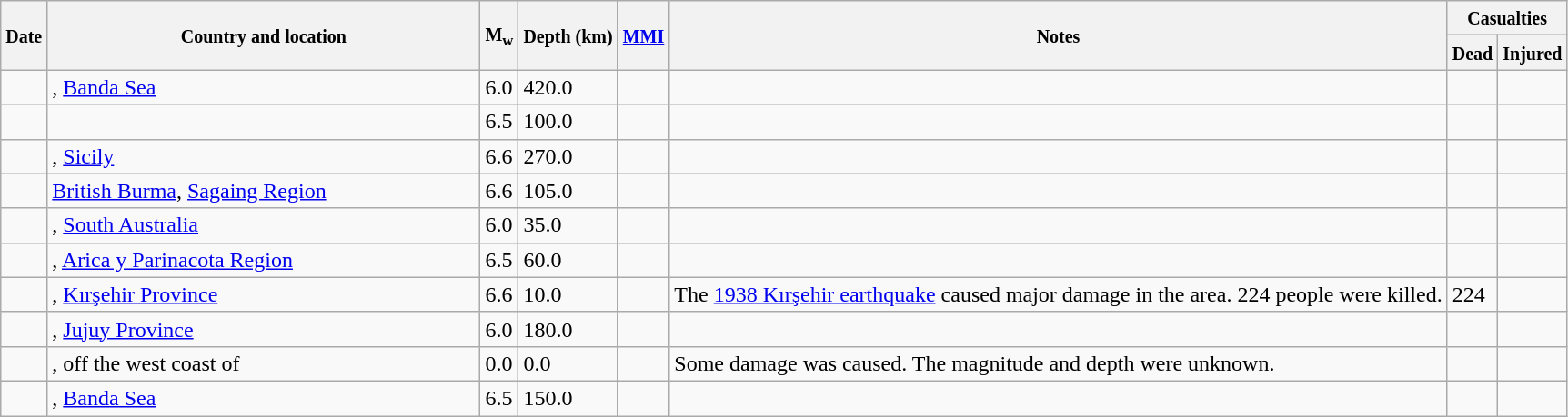<table class="wikitable sortable sort-under" style="border:1px black; margin-left:1em;">
<tr>
<th rowspan="2"><small>Date</small></th>
<th rowspan="2" style="width: 310px"><small>Country and location</small></th>
<th rowspan="2"><small>M<sub>w</sub></small></th>
<th rowspan="2"><small>Depth (km)</small></th>
<th rowspan="2"><small><a href='#'>MMI</a></small></th>
<th rowspan="2" class="unsortable"><small>Notes</small></th>
<th colspan="2"><small>Casualties</small></th>
</tr>
<tr>
<th><small>Dead</small></th>
<th><small>Injured</small></th>
</tr>
<tr>
<td></td>
<td>, <a href='#'>Banda Sea</a></td>
<td>6.0</td>
<td>420.0</td>
<td></td>
<td></td>
<td></td>
<td></td>
</tr>
<tr>
<td></td>
<td></td>
<td>6.5</td>
<td>100.0</td>
<td></td>
<td></td>
<td></td>
<td></td>
</tr>
<tr>
<td></td>
<td>, <a href='#'>Sicily</a></td>
<td>6.6</td>
<td>270.0</td>
<td></td>
<td></td>
<td></td>
<td></td>
</tr>
<tr>
<td></td>
<td> <a href='#'>British Burma</a>, <a href='#'>Sagaing Region</a></td>
<td>6.6</td>
<td>105.0</td>
<td></td>
<td></td>
<td></td>
<td></td>
</tr>
<tr>
<td></td>
<td>, <a href='#'>South Australia</a></td>
<td>6.0</td>
<td>35.0</td>
<td></td>
<td></td>
<td></td>
<td></td>
</tr>
<tr>
<td></td>
<td>, <a href='#'>Arica y Parinacota Region</a></td>
<td>6.5</td>
<td>60.0</td>
<td></td>
<td></td>
<td></td>
<td></td>
</tr>
<tr>
<td></td>
<td>, <a href='#'>Kırşehir Province</a></td>
<td>6.6</td>
<td>10.0</td>
<td></td>
<td>The <a href='#'>1938 Kırşehir earthquake</a> caused major damage in the area. 224 people were killed.</td>
<td>224</td>
<td></td>
</tr>
<tr>
<td></td>
<td>, <a href='#'>Jujuy Province</a></td>
<td>6.0</td>
<td>180.0</td>
<td></td>
<td></td>
<td></td>
<td></td>
</tr>
<tr>
<td></td>
<td>, off the west coast of</td>
<td>0.0</td>
<td>0.0</td>
<td></td>
<td>Some damage was caused. The magnitude and depth were unknown.</td>
<td></td>
<td></td>
</tr>
<tr>
<td></td>
<td>, <a href='#'>Banda Sea</a></td>
<td>6.5</td>
<td>150.0</td>
<td></td>
<td></td>
<td></td>
<td></td>
</tr>
</table>
